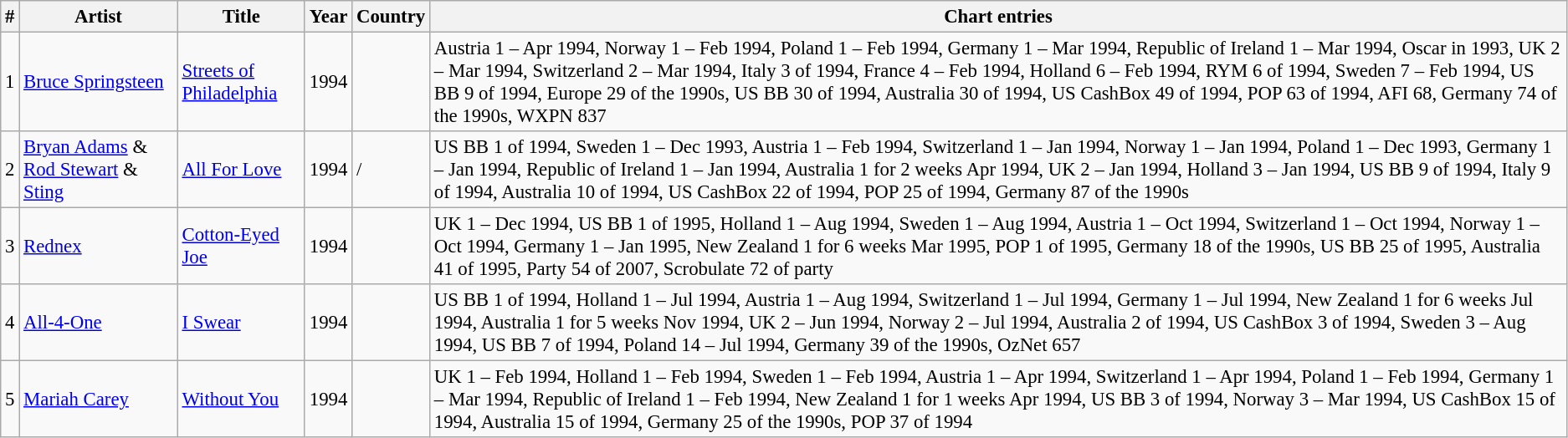<table class="wikitable" style="font-size:95%;">
<tr>
<th>#</th>
<th>Artist</th>
<th>Title</th>
<th>Year</th>
<th>Country</th>
<th>Chart entries</th>
</tr>
<tr>
<td>1</td>
<td><a href='#'>Bruce Springsteen</a></td>
<td><a href='#'>Streets of Philadelphia</a></td>
<td>1994</td>
<td></td>
<td>Austria 1 – Apr 1994, Norway 1 – Feb 1994, Poland 1 – Feb 1994, Germany 1 – Mar 1994, Republic of Ireland 1 – Mar 1994, Oscar in 1993, UK 2 – Mar 1994, Switzerland 2 – Mar 1994, Italy 3 of 1994, France 4 – Feb 1994, Holland 6 – Feb 1994, RYM 6 of 1994, Sweden 7 – Feb 1994, US BB 9 of 1994, Europe 29 of the 1990s, US BB 30 of 1994, Australia 30 of 1994, US CashBox 49 of 1994, POP 63 of 1994, AFI 68, Germany 74 of the 1990s, WXPN 837</td>
</tr>
<tr>
<td>2</td>
<td><a href='#'>Bryan Adams</a> & <a href='#'>Rod Stewart</a> & <a href='#'>Sting</a></td>
<td><a href='#'>All For Love</a></td>
<td>1994</td>
<td> / </td>
<td>US BB 1 of 1994, Sweden 1 – Dec 1993, Austria 1 – Feb 1994, Switzerland 1 – Jan 1994, Norway 1 – Jan 1994, Poland 1 – Dec 1993, Germany 1 – Jan 1994, Republic of Ireland 1 – Jan 1994, Australia 1 for 2 weeks Apr 1994, UK 2 – Jan 1994, Holland 3 – Jan 1994, US BB 9 of 1994, Italy 9 of 1994, Australia 10 of 1994, US CashBox 22 of 1994, POP 25 of 1994, Germany 87 of the 1990s</td>
</tr>
<tr>
<td>3</td>
<td><a href='#'>Rednex</a></td>
<td><a href='#'>Cotton-Eyed Joe</a></td>
<td>1994</td>
<td></td>
<td>UK 1 – Dec 1994, US BB 1 of 1995, Holland 1 – Aug 1994, Sweden 1 – Aug 1994, Austria 1 – Oct 1994, Switzerland 1 – Oct 1994, Norway 1 – Oct 1994, Germany 1 – Jan 1995, New Zealand 1 for 6 weeks Mar 1995, POP 1 of 1995, Germany 18 of the 1990s, US BB 25 of 1995, Australia 41 of 1995, Party 54 of 2007, Scrobulate 72 of party</td>
</tr>
<tr>
<td>4</td>
<td><a href='#'>All-4-One</a></td>
<td><a href='#'>I Swear</a></td>
<td>1994</td>
<td></td>
<td>US BB 1 of 1994, Holland 1 – Jul 1994, Austria 1 – Aug 1994, Switzerland 1 – Jul 1994, Germany 1 – Jul 1994, New Zealand 1 for 6 weeks Jul 1994, Australia 1 for 5 weeks Nov 1994, UK 2 – Jun 1994, Norway 2 – Jul 1994, Australia 2 of 1994, US CashBox 3 of 1994, Sweden 3 – Aug 1994, US BB 7 of 1994, Poland 14 – Jul 1994, Germany 39 of the 1990s, OzNet 657</td>
</tr>
<tr>
<td>5</td>
<td><a href='#'>Mariah Carey</a></td>
<td><a href='#'>Without You</a></td>
<td>1994</td>
<td></td>
<td>UK 1 – Feb 1994, Holland 1 – Feb 1994, Sweden 1 – Feb 1994, Austria 1 – Apr 1994, Switzerland 1 – Apr 1994, Poland 1 – Feb 1994, Germany 1 – Mar 1994, Republic of Ireland 1 – Feb 1994, New Zealand 1 for 1 weeks Apr 1994, US BB 3 of 1994, Norway 3 – Mar 1994, US CashBox 15 of 1994, Australia 15 of 1994, Germany 25 of the 1990s, POP 37 of 1994</td>
</tr>
</table>
